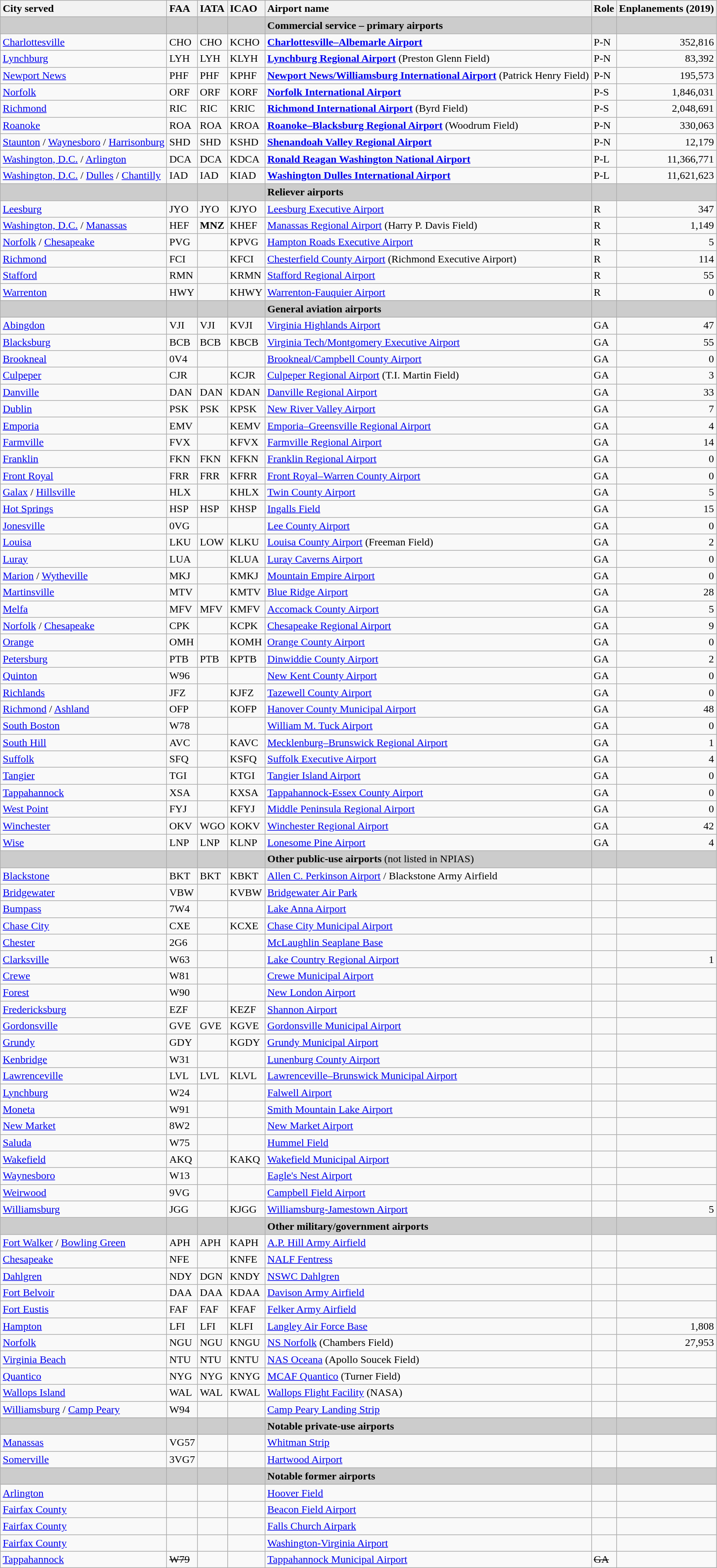<table class="wikitable sortable">
<tr valign=baseline>
<th style="white-space:nowrap; text-align:left;">City served</th>
<th style="white-space:nowrap; text-align:left;">FAA</th>
<th style="white-space:nowrap; text-align:left;">IATA</th>
<th style="white-space:nowrap; text-align:left;">ICAO</th>
<th style="white-space:nowrap; text-align:left;">Airport name</th>
<th style="white-space:nowrap; text-align:left;">Role</th>
<th style="white-space:nowrap; text-align:right;">Enplanements (2019)</th>
</tr>
<tr style="background:#CCCCCC;">
<td></td>
<td></td>
<td></td>
<td></td>
<td><strong>Commercial service – primary airports</strong></td>
<td></td>
<td><br><onlyinclude></td>
</tr>
<tr valign=top>
<td><a href='#'>Charlottesville</a></td>
<td>CHO</td>
<td>CHO</td>
<td>KCHO</td>
<td><strong><a href='#'>Charlottesville–Albemarle Airport</a></strong></td>
<td>P-N</td>
<td align=right>352,816</td>
</tr>
<tr valign=top>
<td><a href='#'>Lynchburg</a></td>
<td>LYH</td>
<td>LYH</td>
<td>KLYH</td>
<td><strong><a href='#'>Lynchburg Regional Airport</a></strong> (Preston Glenn Field)</td>
<td>P-N</td>
<td align=right>83,392</td>
</tr>
<tr valign=top>
<td><a href='#'>Newport News</a></td>
<td>PHF</td>
<td>PHF</td>
<td>KPHF</td>
<td><strong><a href='#'>Newport News/Williamsburg International Airport</a></strong> (Patrick Henry Field)</td>
<td>P-N</td>
<td align=right>195,573</td>
</tr>
<tr valign=top>
<td><a href='#'>Norfolk</a></td>
<td>ORF</td>
<td>ORF</td>
<td>KORF</td>
<td><strong><a href='#'>Norfolk International Airport</a></strong></td>
<td>P-S</td>
<td align=right>1,846,031</td>
</tr>
<tr valign=top>
<td><a href='#'>Richmond</a></td>
<td>RIC</td>
<td>RIC</td>
<td>KRIC</td>
<td><strong><a href='#'>Richmond International Airport</a></strong> (Byrd Field)</td>
<td>P-S</td>
<td align=right>2,048,691</td>
</tr>
<tr valign=top>
<td><a href='#'>Roanoke</a></td>
<td>ROA</td>
<td>ROA</td>
<td>KROA</td>
<td><strong><a href='#'>Roanoke–Blacksburg Regional Airport</a></strong> (Woodrum Field)</td>
<td>P-N</td>
<td align=right>330,063</td>
</tr>
<tr valign=top>
<td><a href='#'>Staunton</a> / <a href='#'>Waynesboro</a> / <a href='#'>Harrisonburg</a></td>
<td>SHD</td>
<td>SHD</td>
<td>KSHD</td>
<td><strong><a href='#'>Shenandoah Valley Regional Airport</a></strong></td>
<td>P-N</td>
<td align=right>12,179</td>
</tr>
<tr valign=top>
<td><a href='#'>Washington, D.C.</a> / <a href='#'>Arlington</a></td>
<td>DCA</td>
<td>DCA</td>
<td>KDCA</td>
<td><strong><a href='#'>Ronald Reagan Washington National Airport</a></strong></td>
<td>P-L</td>
<td align=right>11,366,771</td>
</tr>
<tr valign=top>
<td><a href='#'>Washington, D.C.</a> / <a href='#'>Dulles</a> / <a href='#'>Chantilly</a></td>
<td>IAD</td>
<td>IAD</td>
<td>KIAD</td>
<td><strong><a href='#'>Washington Dulles International Airport</a></strong></td>
<td>P-L</td>
<td align=right>11,621,623<br></onlyinclude></td>
</tr>
<tr style="background:#CCCCCC;">
<td></td>
<td></td>
<td></td>
<td></td>
<td><strong>Reliever airports</strong></td>
<td></td>
<td></td>
</tr>
<tr valign=top>
<td><a href='#'>Leesburg</a></td>
<td>JYO</td>
<td>JYO</td>
<td>KJYO</td>
<td><a href='#'>Leesburg Executive Airport</a></td>
<td>R</td>
<td align=right>347</td>
</tr>
<tr valign=top>
<td><a href='#'>Washington, D.C.</a> / <a href='#'>Manassas</a></td>
<td>HEF</td>
<td><strong>MNZ</strong></td>
<td>KHEF</td>
<td><a href='#'>Manassas Regional Airport</a> (Harry P. Davis Field)</td>
<td>R</td>
<td align=right>1,149</td>
</tr>
<tr valign=top>
<td><a href='#'>Norfolk</a> / <a href='#'>Chesapeake</a></td>
<td>PVG</td>
<td></td>
<td>KPVG</td>
<td><a href='#'>Hampton Roads Executive Airport</a></td>
<td>R</td>
<td align=right>5</td>
</tr>
<tr valign=top>
<td><a href='#'>Richmond</a></td>
<td>FCI</td>
<td></td>
<td>KFCI</td>
<td><a href='#'>Chesterfield County Airport</a> (Richmond Executive Airport)</td>
<td>R</td>
<td align=right>114</td>
</tr>
<tr valign=top>
<td><a href='#'>Stafford</a></td>
<td>RMN</td>
<td></td>
<td>KRMN</td>
<td><a href='#'>Stafford Regional Airport</a></td>
<td>R</td>
<td align=right>55</td>
</tr>
<tr valign=top>
<td><a href='#'>Warrenton</a></td>
<td>HWY </td>
<td></td>
<td>KHWY</td>
<td><a href='#'>Warrenton-Fauquier Airport</a></td>
<td>R</td>
<td align=right>0</td>
</tr>
<tr style="background:#CCCCCC;">
<td></td>
<td></td>
<td></td>
<td></td>
<td><strong>General aviation airports</strong></td>
<td></td>
<td></td>
</tr>
<tr valign=top>
<td><a href='#'>Abingdon</a></td>
<td>VJI</td>
<td>VJI</td>
<td>KVJI</td>
<td><a href='#'>Virginia Highlands Airport</a></td>
<td>GA</td>
<td align=right>47</td>
</tr>
<tr valign=top>
<td><a href='#'>Blacksburg</a></td>
<td>BCB</td>
<td>BCB</td>
<td>KBCB</td>
<td><a href='#'>Virginia Tech/Montgomery Executive Airport</a></td>
<td>GA</td>
<td align=right>55</td>
</tr>
<tr valign=top>
<td><a href='#'>Brookneal</a></td>
<td>0V4</td>
<td></td>
<td></td>
<td><a href='#'>Brookneal/Campbell County Airport</a></td>
<td>GA</td>
<td align=right>0</td>
</tr>
<tr valign=top>
<td><a href='#'>Culpeper</a></td>
<td>CJR</td>
<td></td>
<td>KCJR</td>
<td><a href='#'>Culpeper Regional Airport</a> (T.I. Martin Field)</td>
<td>GA</td>
<td align=right>3</td>
</tr>
<tr valign=top>
<td><a href='#'>Danville</a></td>
<td>DAN</td>
<td>DAN</td>
<td>KDAN</td>
<td><a href='#'>Danville Regional Airport</a></td>
<td>GA</td>
<td align=right>33</td>
</tr>
<tr valign=top>
<td><a href='#'>Dublin</a></td>
<td>PSK</td>
<td>PSK</td>
<td>KPSK</td>
<td><a href='#'>New River Valley Airport</a></td>
<td>GA</td>
<td align=right>7</td>
</tr>
<tr valign=top>
<td><a href='#'>Emporia</a></td>
<td>EMV</td>
<td></td>
<td>KEMV</td>
<td><a href='#'>Emporia–Greensville Regional Airport</a></td>
<td>GA</td>
<td align=right>4</td>
</tr>
<tr valign=top>
<td><a href='#'>Farmville</a></td>
<td>FVX</td>
<td></td>
<td>KFVX</td>
<td><a href='#'>Farmville Regional Airport</a></td>
<td>GA</td>
<td align=right>14</td>
</tr>
<tr valign=top>
<td><a href='#'>Franklin</a></td>
<td>FKN</td>
<td>FKN</td>
<td>KFKN</td>
<td><a href='#'>Franklin Regional Airport</a></td>
<td>GA</td>
<td align=right>0</td>
</tr>
<tr valign=top>
<td><a href='#'>Front Royal</a></td>
<td>FRR</td>
<td>FRR</td>
<td>KFRR</td>
<td><a href='#'>Front Royal–Warren County Airport</a></td>
<td>GA</td>
<td align=right>0</td>
</tr>
<tr valign=top>
<td><a href='#'>Galax</a> / <a href='#'>Hillsville</a></td>
<td>HLX</td>
<td></td>
<td>KHLX</td>
<td><a href='#'>Twin County Airport</a></td>
<td>GA</td>
<td align=right>5</td>
</tr>
<tr valign=top>
<td><a href='#'>Hot Springs</a></td>
<td>HSP</td>
<td>HSP</td>
<td>KHSP</td>
<td><a href='#'>Ingalls Field</a></td>
<td>GA</td>
<td align=right>15</td>
</tr>
<tr valign=top>
<td><a href='#'>Jonesville</a></td>
<td>0VG</td>
<td></td>
<td></td>
<td><a href='#'>Lee County Airport</a></td>
<td>GA</td>
<td align=right>0</td>
</tr>
<tr valign=top>
<td><a href='#'>Louisa</a></td>
<td>LKU</td>
<td>LOW</td>
<td>KLKU</td>
<td><a href='#'>Louisa County Airport</a> (Freeman Field)</td>
<td>GA</td>
<td align=right>2</td>
</tr>
<tr valign=top>
<td><a href='#'>Luray</a></td>
<td>LUA </td>
<td></td>
<td>KLUA</td>
<td><a href='#'>Luray Caverns Airport</a></td>
<td>GA</td>
<td align=right>0</td>
</tr>
<tr valign=top>
<td><a href='#'>Marion</a> / <a href='#'>Wytheville</a></td>
<td>MKJ</td>
<td></td>
<td>KMKJ</td>
<td><a href='#'>Mountain Empire Airport</a></td>
<td>GA</td>
<td align=right>0</td>
</tr>
<tr valign=top>
<td><a href='#'>Martinsville</a></td>
<td>MTV</td>
<td></td>
<td>KMTV</td>
<td><a href='#'>Blue Ridge Airport</a></td>
<td>GA</td>
<td align=right>28</td>
</tr>
<tr valign=top>
<td><a href='#'>Melfa</a></td>
<td>MFV</td>
<td>MFV</td>
<td>KMFV</td>
<td><a href='#'>Accomack County Airport</a></td>
<td>GA</td>
<td align=right>5</td>
</tr>
<tr valign=top>
<td><a href='#'>Norfolk</a> / <a href='#'>Chesapeake</a></td>
<td>CPK</td>
<td></td>
<td>KCPK</td>
<td><a href='#'>Chesapeake Regional Airport</a></td>
<td>GA</td>
<td align=right>9</td>
</tr>
<tr valign=top>
<td><a href='#'>Orange</a></td>
<td>OMH</td>
<td></td>
<td>KOMH</td>
<td><a href='#'>Orange County Airport</a></td>
<td>GA</td>
<td align=right>0</td>
</tr>
<tr valign=top>
<td><a href='#'>Petersburg</a></td>
<td>PTB</td>
<td>PTB</td>
<td>KPTB</td>
<td><a href='#'>Dinwiddie County Airport</a></td>
<td>GA</td>
<td align=right>2</td>
</tr>
<tr valign=top>
<td><a href='#'>Quinton</a></td>
<td>W96</td>
<td></td>
<td></td>
<td><a href='#'>New Kent County Airport</a></td>
<td>GA</td>
<td align=right>0</td>
</tr>
<tr valign=top>
<td><a href='#'>Richlands</a></td>
<td>JFZ </td>
<td></td>
<td>KJFZ</td>
<td><a href='#'>Tazewell County Airport</a></td>
<td>GA</td>
<td align=right>0</td>
</tr>
<tr valign=top>
<td><a href='#'>Richmond</a> / <a href='#'>Ashland</a></td>
<td>OFP</td>
<td></td>
<td>KOFP</td>
<td><a href='#'>Hanover County Municipal Airport</a></td>
<td>GA</td>
<td align=right>48</td>
</tr>
<tr valign=top>
<td><a href='#'>South Boston</a></td>
<td>W78</td>
<td></td>
<td></td>
<td><a href='#'>William M. Tuck Airport</a></td>
<td>GA</td>
<td align=right>0</td>
</tr>
<tr valign=top>
<td><a href='#'>South Hill</a></td>
<td>AVC</td>
<td></td>
<td>KAVC</td>
<td><a href='#'>Mecklenburg–Brunswick Regional Airport</a></td>
<td>GA</td>
<td align=right>1</td>
</tr>
<tr valign=top>
<td><a href='#'>Suffolk</a></td>
<td>SFQ</td>
<td></td>
<td>KSFQ</td>
<td><a href='#'>Suffolk Executive Airport</a></td>
<td>GA</td>
<td align=right>4</td>
</tr>
<tr valign=top>
<td><a href='#'>Tangier</a></td>
<td>TGI</td>
<td></td>
<td>KTGI</td>
<td><a href='#'>Tangier Island Airport</a></td>
<td>GA</td>
<td align=right>0</td>
</tr>
<tr valign=top>
<td><a href='#'>Tappahannock</a></td>
<td>XSA</td>
<td></td>
<td>KXSA</td>
<td><a href='#'>Tappahannock-Essex County Airport</a> </td>
<td>GA</td>
<td align=right>0</td>
</tr>
<tr valign=top>
<td><a href='#'>West Point</a></td>
<td>FYJ</td>
<td></td>
<td>KFYJ</td>
<td><a href='#'>Middle Peninsula Regional Airport</a></td>
<td>GA</td>
<td align=right>0</td>
</tr>
<tr valign=top>
<td><a href='#'>Winchester</a></td>
<td>OKV</td>
<td>WGO</td>
<td>KOKV</td>
<td><a href='#'>Winchester Regional Airport</a></td>
<td>GA</td>
<td align=right>42</td>
</tr>
<tr valign=top>
<td><a href='#'>Wise</a></td>
<td>LNP</td>
<td>LNP</td>
<td>KLNP</td>
<td><a href='#'>Lonesome Pine Airport</a></td>
<td>GA</td>
<td align=right>4</td>
</tr>
<tr style="background:#CCCCCC;">
<td></td>
<td></td>
<td></td>
<td></td>
<td><strong>Other public-use airports</strong> (not listed in NPIAS)</td>
<td></td>
<td></td>
</tr>
<tr valign=top>
<td><a href='#'>Blackstone</a></td>
<td>BKT</td>
<td>BKT</td>
<td>KBKT</td>
<td><a href='#'>Allen C. Perkinson Airport</a> / Blackstone Army Airfield</td>
<td></td>
<td></td>
</tr>
<tr valign=top>
<td><a href='#'>Bridgewater</a></td>
<td>VBW</td>
<td></td>
<td>KVBW</td>
<td><a href='#'>Bridgewater Air Park</a></td>
<td></td>
<td></td>
</tr>
<tr valign=top>
<td><a href='#'>Bumpass</a></td>
<td>7W4</td>
<td></td>
<td></td>
<td><a href='#'>Lake Anna Airport</a></td>
<td></td>
<td></td>
</tr>
<tr valign=top>
<td><a href='#'>Chase City</a></td>
<td>CXE</td>
<td></td>
<td>KCXE</td>
<td><a href='#'>Chase City Municipal Airport</a></td>
<td></td>
<td></td>
</tr>
<tr valign=top>
<td><a href='#'>Chester</a></td>
<td>2G6</td>
<td></td>
<td></td>
<td><a href='#'>McLaughlin Seaplane Base</a></td>
<td></td>
<td></td>
</tr>
<tr valign=top>
<td><a href='#'>Clarksville</a></td>
<td>W63</td>
<td></td>
<td></td>
<td><a href='#'>Lake Country Regional Airport</a> </td>
<td></td>
<td align=right>1</td>
</tr>
<tr valign=top>
<td><a href='#'>Crewe</a></td>
<td>W81</td>
<td></td>
<td></td>
<td><a href='#'>Crewe Municipal Airport</a></td>
<td></td>
<td></td>
</tr>
<tr valign=top>
<td><a href='#'>Forest</a></td>
<td>W90</td>
<td></td>
<td></td>
<td><a href='#'>New London Airport</a></td>
<td></td>
<td></td>
</tr>
<tr valign=top>
<td><a href='#'>Fredericksburg</a></td>
<td>EZF</td>
<td></td>
<td>KEZF</td>
<td><a href='#'>Shannon Airport</a></td>
<td></td>
<td></td>
</tr>
<tr valign=top>
<td><a href='#'>Gordonsville</a></td>
<td>GVE</td>
<td>GVE</td>
<td>KGVE</td>
<td><a href='#'>Gordonsville Municipal Airport</a></td>
<td></td>
<td></td>
</tr>
<tr valign=top>
<td><a href='#'>Grundy</a></td>
<td>GDY</td>
<td></td>
<td>KGDY</td>
<td><a href='#'>Grundy Municipal Airport</a></td>
<td></td>
<td></td>
</tr>
<tr valign=top>
<td><a href='#'>Kenbridge</a></td>
<td>W31</td>
<td></td>
<td></td>
<td><a href='#'>Lunenburg County Airport</a></td>
<td></td>
<td></td>
</tr>
<tr valign=top>
<td><a href='#'>Lawrenceville</a></td>
<td>LVL</td>
<td>LVL</td>
<td>KLVL</td>
<td><a href='#'>Lawrenceville–Brunswick Municipal Airport</a></td>
<td></td>
<td></td>
</tr>
<tr valign=top>
<td><a href='#'>Lynchburg</a></td>
<td>W24</td>
<td></td>
<td></td>
<td><a href='#'>Falwell Airport</a></td>
<td></td>
<td></td>
</tr>
<tr valign=top>
<td><a href='#'>Moneta</a></td>
<td>W91</td>
<td></td>
<td></td>
<td><a href='#'>Smith Mountain Lake Airport</a></td>
<td></td>
<td></td>
</tr>
<tr valign=top>
<td><a href='#'>New Market</a></td>
<td>8W2</td>
<td></td>
<td></td>
<td><a href='#'>New Market Airport</a></td>
<td></td>
<td></td>
</tr>
<tr valign=top>
<td><a href='#'>Saluda</a></td>
<td>W75</td>
<td></td>
<td></td>
<td><a href='#'>Hummel Field</a></td>
<td></td>
<td></td>
</tr>
<tr valign=top>
<td><a href='#'>Wakefield</a></td>
<td>AKQ</td>
<td></td>
<td>KAKQ</td>
<td><a href='#'>Wakefield Municipal Airport</a></td>
<td></td>
<td></td>
</tr>
<tr valign=top>
<td><a href='#'>Waynesboro</a></td>
<td>W13</td>
<td></td>
<td></td>
<td><a href='#'>Eagle's Nest Airport</a></td>
<td></td>
<td></td>
</tr>
<tr valign=top>
<td><a href='#'>Weirwood</a></td>
<td>9VG</td>
<td></td>
<td></td>
<td><a href='#'>Campbell Field Airport</a></td>
<td></td>
<td></td>
</tr>
<tr valign=top>
<td><a href='#'>Williamsburg</a></td>
<td>JGG</td>
<td></td>
<td>KJGG</td>
<td><a href='#'>Williamsburg-Jamestown Airport</a></td>
<td></td>
<td align=right>5</td>
</tr>
<tr style="background:#CCCCCC;">
<td></td>
<td></td>
<td></td>
<td></td>
<td><strong>Other military/government airports</strong></td>
<td></td>
<td></td>
</tr>
<tr valign=top>
<td><a href='#'>Fort Walker</a> / <a href='#'>Bowling Green</a></td>
<td>APH</td>
<td>APH</td>
<td>KAPH</td>
<td><a href='#'>A.P. Hill Army Airfield</a></td>
<td></td>
<td></td>
</tr>
<tr valign=top>
<td><a href='#'>Chesapeake</a></td>
<td>NFE</td>
<td></td>
<td>KNFE</td>
<td><a href='#'>NALF Fentress</a></td>
<td></td>
<td></td>
</tr>
<tr valign=top>
<td><a href='#'>Dahlgren</a></td>
<td>NDY</td>
<td>DGN</td>
<td>KNDY</td>
<td><a href='#'>NSWC Dahlgren</a></td>
<td></td>
<td></td>
</tr>
<tr valign=top>
<td><a href='#'>Fort Belvoir</a></td>
<td>DAA</td>
<td>DAA</td>
<td>KDAA</td>
<td><a href='#'>Davison Army Airfield</a></td>
<td></td>
<td></td>
</tr>
<tr valign=top>
<td><a href='#'>Fort Eustis</a></td>
<td>FAF</td>
<td>FAF</td>
<td>KFAF</td>
<td><a href='#'>Felker Army Airfield</a></td>
<td></td>
<td></td>
</tr>
<tr valign=top>
<td><a href='#'>Hampton</a></td>
<td>LFI</td>
<td>LFI</td>
<td>KLFI</td>
<td><a href='#'>Langley Air Force Base</a></td>
<td></td>
<td align=right>1,808</td>
</tr>
<tr valign=top>
<td><a href='#'>Norfolk</a></td>
<td>NGU</td>
<td>NGU</td>
<td>KNGU</td>
<td><a href='#'>NS Norfolk</a> (Chambers Field)</td>
<td></td>
<td align=right>27,953</td>
</tr>
<tr valign=top>
<td><a href='#'>Virginia Beach</a></td>
<td>NTU</td>
<td>NTU</td>
<td>KNTU</td>
<td><a href='#'>NAS Oceana</a> (Apollo Soucek Field)</td>
<td></td>
<td></td>
</tr>
<tr valign=top>
<td><a href='#'>Quantico</a></td>
<td>NYG</td>
<td>NYG</td>
<td>KNYG</td>
<td><a href='#'>MCAF Quantico</a> (Turner Field)</td>
<td></td>
<td></td>
</tr>
<tr valign=top>
<td><a href='#'>Wallops Island</a></td>
<td>WAL</td>
<td>WAL</td>
<td>KWAL</td>
<td><a href='#'>Wallops Flight Facility</a> (NASA)</td>
<td></td>
<td></td>
</tr>
<tr valign=top>
<td><a href='#'>Williamsburg</a> / <a href='#'>Camp Peary</a></td>
<td>W94</td>
<td></td>
<td></td>
<td><a href='#'>Camp Peary Landing Strip</a></td>
<td></td>
<td></td>
</tr>
<tr style="background:#CCCCCC;">
<td></td>
<td></td>
<td></td>
<td></td>
<td><strong>Notable private-use airports</strong></td>
<td></td>
<td></td>
</tr>
<tr valign=top>
<td><a href='#'>Manassas</a></td>
<td>VG57 </td>
<td></td>
<td></td>
<td><a href='#'>Whitman Strip</a> </td>
<td></td>
<td></td>
</tr>
<tr valign=top>
<td><a href='#'>Somerville</a></td>
<td>3VG7 </td>
<td></td>
<td></td>
<td><a href='#'>Hartwood Airport</a> </td>
<td></td>
<td></td>
</tr>
<tr style="background:#CCCCCC;">
<td></td>
<td></td>
<td></td>
<td></td>
<td><strong>Notable former airports</strong></td>
<td></td>
<td></td>
</tr>
<tr valign=top>
<td><a href='#'>Arlington</a></td>
<td></td>
<td></td>
<td></td>
<td><a href='#'>Hoover Field</a> </td>
<td></td>
<td></td>
</tr>
<tr valign=top>
<td><a href='#'>Fairfax County</a></td>
<td></td>
<td></td>
<td></td>
<td><a href='#'>Beacon Field Airport</a> </td>
<td></td>
<td></td>
</tr>
<tr valign=top>
<td><a href='#'>Fairfax County</a></td>
<td></td>
<td></td>
<td></td>
<td><a href='#'>Falls Church Airpark</a> </td>
<td></td>
<td></td>
</tr>
<tr valign=top>
<td><a href='#'>Fairfax County</a></td>
<td></td>
<td></td>
<td></td>
<td><a href='#'>Washington-Virginia Airport</a> </td>
<td></td>
<td></td>
</tr>
<tr valign=top>
<td><a href='#'>Tappahannock</a></td>
<td><s>W79</s></td>
<td></td>
<td></td>
<td><a href='#'>Tappahannock Municipal Airport</a> </td>
<td><s>GA</s></td>
<td></td>
</tr>
</table>
